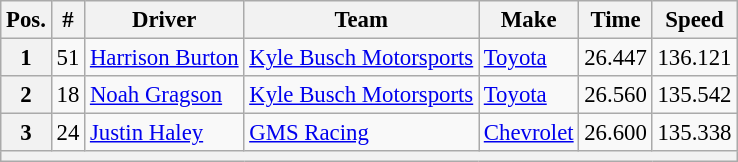<table class="wikitable" style="font-size:95%">
<tr>
<th>Pos.</th>
<th>#</th>
<th>Driver</th>
<th>Team</th>
<th>Make</th>
<th>Time</th>
<th>Speed</th>
</tr>
<tr>
<th>1</th>
<td>51</td>
<td><a href='#'>Harrison Burton</a></td>
<td><a href='#'>Kyle Busch Motorsports</a></td>
<td><a href='#'>Toyota</a></td>
<td>26.447</td>
<td>136.121</td>
</tr>
<tr>
<th>2</th>
<td>18</td>
<td><a href='#'>Noah Gragson</a></td>
<td><a href='#'>Kyle Busch Motorsports</a></td>
<td><a href='#'>Toyota</a></td>
<td>26.560</td>
<td>135.542</td>
</tr>
<tr>
<th>3</th>
<td>24</td>
<td><a href='#'>Justin Haley</a></td>
<td><a href='#'>GMS Racing</a></td>
<td><a href='#'>Chevrolet</a></td>
<td>26.600</td>
<td>135.338</td>
</tr>
<tr>
<th colspan="7"></th>
</tr>
</table>
